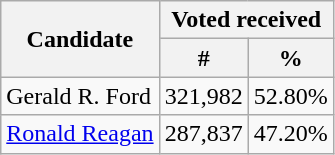<table class="wikitable sortable">
<tr>
<th rowspan="2">Candidate</th>
<th colspan="2">Voted received</th>
</tr>
<tr>
<th>#</th>
<th>%</th>
</tr>
<tr>
<td>Gerald R. Ford</td>
<td>321,982</td>
<td>52.80%</td>
</tr>
<tr>
<td><a href='#'>Ronald Reagan</a></td>
<td>287,837</td>
<td>47.20%</td>
</tr>
</table>
